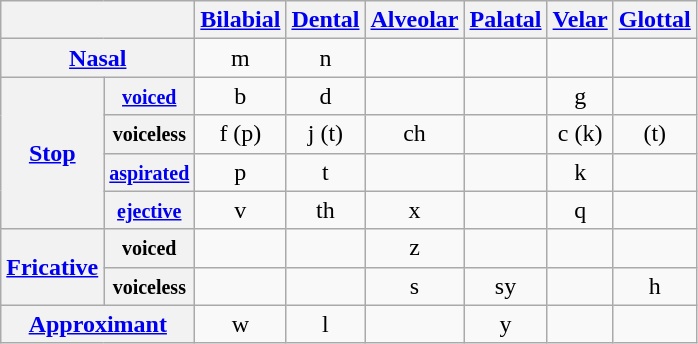<table class="wikitable" style="text-align: center;">
<tr>
<th colspan="2"></th>
<th><a href='#'>Bilabial</a></th>
<th><a href='#'>Dental</a></th>
<th><a href='#'>Alveolar</a></th>
<th><a href='#'>Palatal</a></th>
<th><a href='#'>Velar</a></th>
<th><a href='#'>Glottal</a></th>
</tr>
<tr>
<th colspan="2"><a href='#'>Nasal</a></th>
<td>m</td>
<td>n</td>
<td></td>
<td></td>
<td></td>
<td></td>
</tr>
<tr>
<th rowspan="4"><a href='#'>Stop</a></th>
<th><small><a href='#'>voiced</a></small></th>
<td>b</td>
<td>d</td>
<td></td>
<td></td>
<td>g</td>
<td></td>
</tr>
<tr>
<th><small>voiceless</small></th>
<td>f (p)</td>
<td>j (t)</td>
<td>ch</td>
<td></td>
<td>c (k)</td>
<td>(t)</td>
</tr>
<tr>
<th><small><a href='#'>aspirated</a></small></th>
<td>p</td>
<td>t</td>
<td></td>
<td></td>
<td>k</td>
<td></td>
</tr>
<tr>
<th><small><a href='#'>ejective</a></small></th>
<td>v</td>
<td>th</td>
<td>x</td>
<td></td>
<td>q</td>
<td></td>
</tr>
<tr>
<th rowspan="2"><a href='#'>Fricative</a></th>
<th><small>voiced</small></th>
<td></td>
<td></td>
<td>z</td>
<td></td>
<td></td>
<td></td>
</tr>
<tr>
<th><small>voiceless</small></th>
<td></td>
<td></td>
<td>s</td>
<td>sy</td>
<td></td>
<td>h</td>
</tr>
<tr>
<th colspan="2"><a href='#'>Approximant</a></th>
<td>w</td>
<td>l</td>
<td></td>
<td>y</td>
<td></td>
<td></td>
</tr>
</table>
